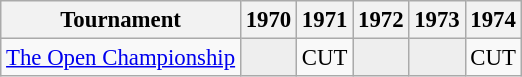<table class="wikitable" style="font-size:95%;text-align:center;">
<tr>
<th>Tournament</th>
<th>1970</th>
<th>1971</th>
<th>1972</th>
<th>1973</th>
<th>1974</th>
</tr>
<tr>
<td align=left><a href='#'>The Open Championship</a></td>
<td style="background:#eeeeee;"></td>
<td>CUT</td>
<td style="background:#eeeeee;"></td>
<td style="background:#eeeeee;"></td>
<td>CUT</td>
</tr>
</table>
